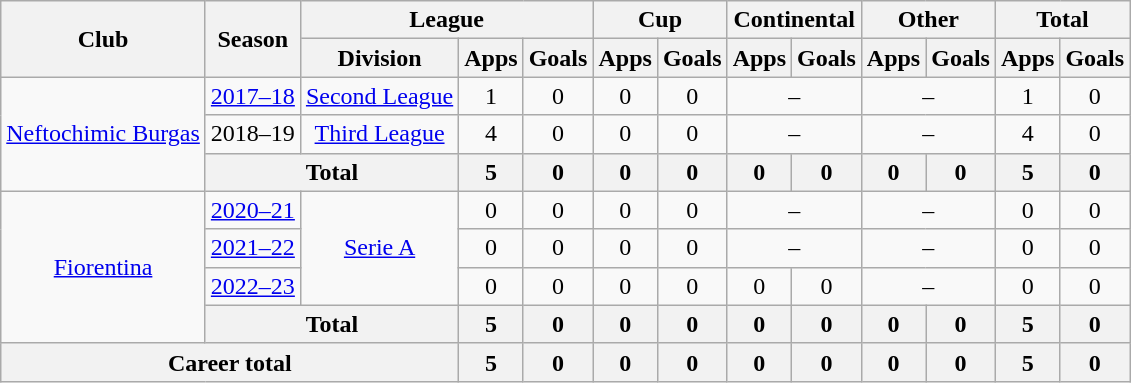<table class="wikitable" style="text-align: center">
<tr>
<th rowspan="2">Club</th>
<th rowspan="2">Season</th>
<th colspan="3">League</th>
<th colspan="2">Cup</th>
<th colspan="2">Continental</th>
<th colspan="2">Other</th>
<th colspan="2">Total</th>
</tr>
<tr>
<th>Division</th>
<th>Apps</th>
<th>Goals</th>
<th>Apps</th>
<th>Goals</th>
<th>Apps</th>
<th>Goals</th>
<th>Apps</th>
<th>Goals</th>
<th>Apps</th>
<th>Goals</th>
</tr>
<tr>
<td rowspan="3"><a href='#'>Neftochimic Burgas</a></td>
<td><a href='#'>2017–18</a></td>
<td rowspan="1"><a href='#'>Second League</a></td>
<td>1</td>
<td>0</td>
<td>0</td>
<td>0</td>
<td colspan="2">–</td>
<td colspan="2">–</td>
<td>1</td>
<td>0</td>
</tr>
<tr>
<td>2018–19</td>
<td rowspan="1"><a href='#'>Third League</a></td>
<td>4</td>
<td>0</td>
<td>0</td>
<td>0</td>
<td colspan="2">–</td>
<td colspan="2">–</td>
<td>4</td>
<td>0</td>
</tr>
<tr>
<th colspan=2>Total</th>
<th>5</th>
<th>0</th>
<th>0</th>
<th>0</th>
<th>0</th>
<th>0</th>
<th>0</th>
<th>0</th>
<th>5</th>
<th>0</th>
</tr>
<tr>
<td rowspan="4"><a href='#'>Fiorentina</a></td>
<td><a href='#'>2020–21</a></td>
<td rowspan="3"><a href='#'>Serie A</a></td>
<td>0</td>
<td>0</td>
<td>0</td>
<td>0</td>
<td colspan="2">–</td>
<td colspan="2">–</td>
<td>0</td>
<td>0</td>
</tr>
<tr>
<td><a href='#'>2021–22</a></td>
<td>0</td>
<td>0</td>
<td>0</td>
<td>0</td>
<td colspan="2">–</td>
<td colspan="2">–</td>
<td>0</td>
<td>0</td>
</tr>
<tr>
<td><a href='#'>2022–23</a></td>
<td>0</td>
<td>0</td>
<td>0</td>
<td>0</td>
<td>0</td>
<td>0</td>
<td colspan="2">–</td>
<td>0</td>
<td>0</td>
</tr>
<tr>
<th colspan=2>Total</th>
<th>5</th>
<th>0</th>
<th>0</th>
<th>0</th>
<th>0</th>
<th>0</th>
<th>0</th>
<th>0</th>
<th>5</th>
<th>0</th>
</tr>
<tr>
<th colspan="3"><strong>Career total</strong></th>
<th>5</th>
<th>0</th>
<th>0</th>
<th>0</th>
<th>0</th>
<th>0</th>
<th>0</th>
<th>0</th>
<th>5</th>
<th>0</th>
</tr>
</table>
